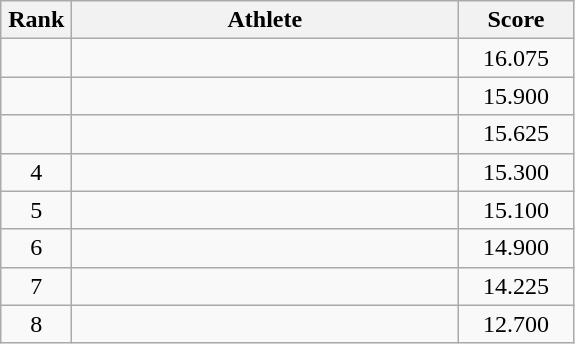<table class=wikitable style="text-align:center">
<tr>
<th width=40>Rank</th>
<th width=250>Athlete</th>
<th width=70>Score</th>
</tr>
<tr>
<td></td>
<td align=left></td>
<td>16.075</td>
</tr>
<tr>
<td></td>
<td align=left></td>
<td>15.900</td>
</tr>
<tr>
<td></td>
<td align=left></td>
<td>15.625</td>
</tr>
<tr>
<td>4</td>
<td align=left></td>
<td>15.300</td>
</tr>
<tr>
<td>5</td>
<td align=left></td>
<td>15.100</td>
</tr>
<tr>
<td>6</td>
<td align=left></td>
<td>14.900</td>
</tr>
<tr>
<td>7</td>
<td align=left></td>
<td>14.225</td>
</tr>
<tr>
<td>8</td>
<td align=left></td>
<td>12.700</td>
</tr>
</table>
